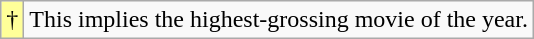<table class="wikitable">
<tr>
<td style="background-color:#FFFF99">†</td>
<td>This implies the highest-grossing movie of the year.</td>
</tr>
</table>
